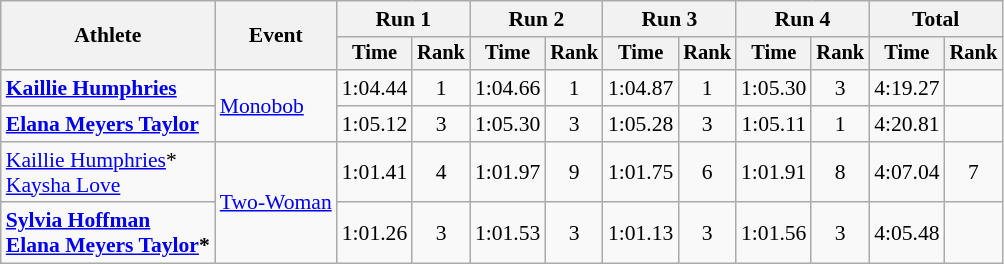<table class=wikitable style=text-align:center;font-size:90%>
<tr>
<th rowspan=2>Athlete</th>
<th rowspan=2>Event</th>
<th colspan=2>Run 1</th>
<th colspan=2>Run 2</th>
<th colspan=2>Run 3</th>
<th colspan=2>Run 4</th>
<th colspan=2>Total</th>
</tr>
<tr style=font-size:95%>
<th>Time</th>
<th>Rank</th>
<th>Time</th>
<th>Rank</th>
<th>Time</th>
<th>Rank</th>
<th>Time</th>
<th>Rank</th>
<th>Time</th>
<th>Rank</th>
</tr>
<tr>
<td align=left><strong><a href='#'>Kaillie Humphries</a></strong></td>
<td align=left rowspan=2><a href='#'>Monobob</a></td>
<td>1:04.44</td>
<td>1</td>
<td>1:04.66</td>
<td>1</td>
<td>1:04.87</td>
<td>1</td>
<td>1:05.30</td>
<td>3</td>
<td>4:19.27</td>
<td></td>
</tr>
<tr>
<td align=left><strong><a href='#'>Elana Meyers Taylor</a></strong></td>
<td>1:05.12</td>
<td>3</td>
<td>1:05.30</td>
<td>3</td>
<td>1:05.28</td>
<td>3</td>
<td>1:05.11</td>
<td>1</td>
<td>4:20.81</td>
<td></td>
</tr>
<tr>
<td align=left><a href='#'>Kaillie Humphries</a>*<br><a href='#'>Kaysha Love</a></td>
<td align=left rowspan=2><a href='#'>Two-Woman</a></td>
<td>1:01.41</td>
<td>4</td>
<td>1:01.97</td>
<td>9</td>
<td>1:01.75</td>
<td>6</td>
<td>1:01.91</td>
<td>8</td>
<td>4:07.04</td>
<td>7</td>
</tr>
<tr>
<td align=left><strong><a href='#'>Sylvia Hoffman</a><br><a href='#'>Elana Meyers Taylor</a>*</strong></td>
<td>1:01.26</td>
<td>3</td>
<td>1:01.53</td>
<td>3</td>
<td>1:01.13</td>
<td>3</td>
<td>1:01.56</td>
<td>3</td>
<td>4:05.48</td>
<td></td>
</tr>
</table>
